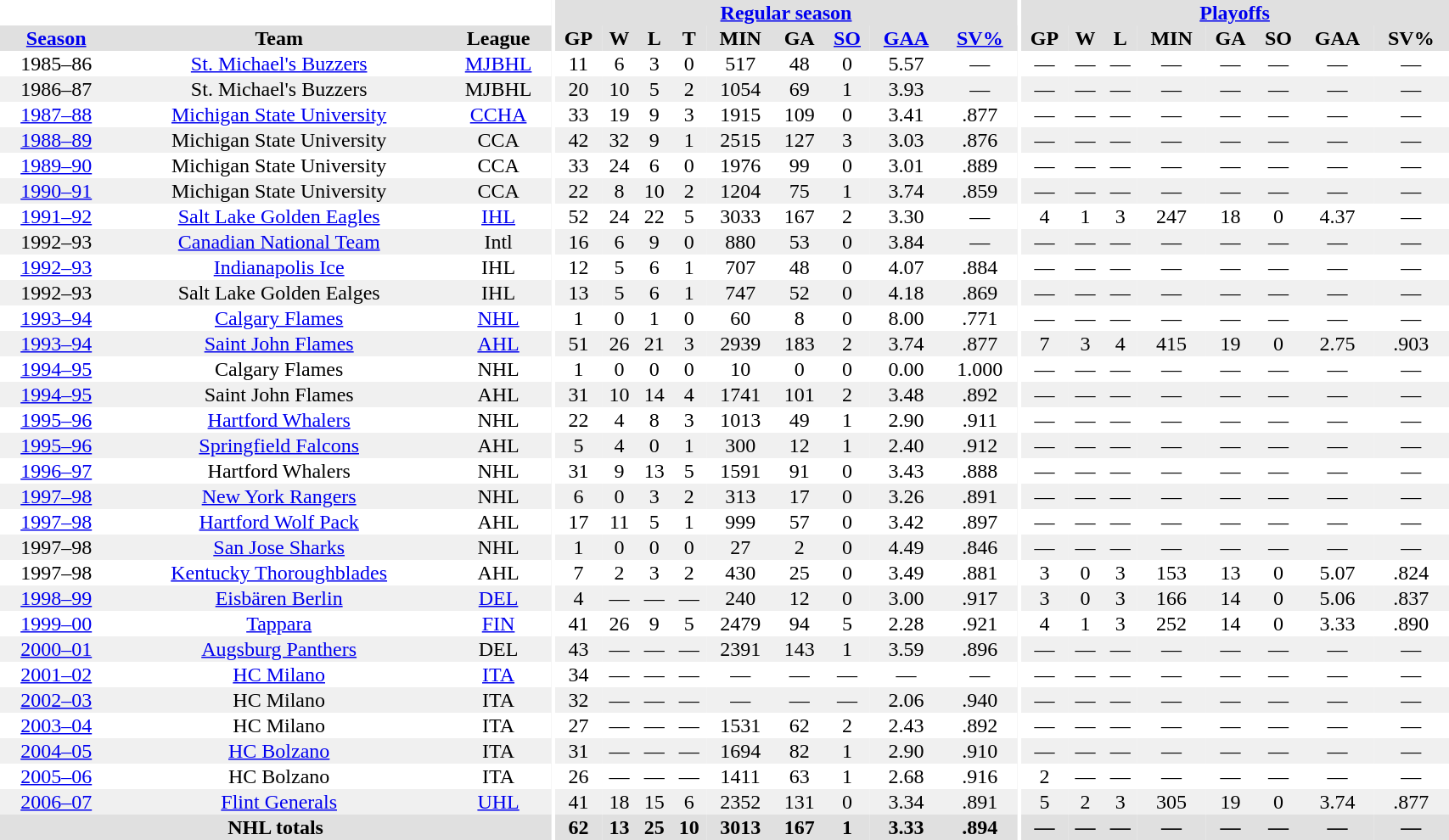<table border="0" cellpadding="1" cellspacing="0" style="width:90%; text-align:center;">
<tr bgcolor="#e0e0e0">
<th colspan="3" bgcolor="#ffffff"></th>
<th rowspan="99" bgcolor="#ffffff"></th>
<th colspan="9" bgcolor="#e0e0e0"><a href='#'>Regular season</a></th>
<th rowspan="99" bgcolor="#ffffff"></th>
<th colspan="8" bgcolor="#e0e0e0"><a href='#'>Playoffs</a></th>
</tr>
<tr bgcolor="#e0e0e0">
<th><a href='#'>Season</a></th>
<th>Team</th>
<th>League</th>
<th>GP</th>
<th>W</th>
<th>L</th>
<th>T</th>
<th>MIN</th>
<th>GA</th>
<th><a href='#'>SO</a></th>
<th><a href='#'>GAA</a></th>
<th><a href='#'>SV%</a></th>
<th>GP</th>
<th>W</th>
<th>L</th>
<th>MIN</th>
<th>GA</th>
<th>SO</th>
<th>GAA</th>
<th>SV%</th>
</tr>
<tr>
<td>1985–86</td>
<td><a href='#'>St. Michael's Buzzers</a></td>
<td><a href='#'>MJBHL</a></td>
<td>11</td>
<td>6</td>
<td>3</td>
<td>0</td>
<td>517</td>
<td>48</td>
<td>0</td>
<td>5.57</td>
<td>—</td>
<td>—</td>
<td>—</td>
<td>—</td>
<td>—</td>
<td>—</td>
<td>—</td>
<td>—</td>
<td>—</td>
</tr>
<tr bgcolor="#f0f0f0">
<td>1986–87</td>
<td>St. Michael's Buzzers</td>
<td>MJBHL</td>
<td>20</td>
<td>10</td>
<td>5</td>
<td>2</td>
<td>1054</td>
<td>69</td>
<td>1</td>
<td>3.93</td>
<td>—</td>
<td>—</td>
<td>—</td>
<td>—</td>
<td>—</td>
<td>—</td>
<td>—</td>
<td>—</td>
<td>—</td>
</tr>
<tr>
<td><a href='#'>1987–88</a></td>
<td><a href='#'>Michigan State University</a></td>
<td><a href='#'>CCHA</a></td>
<td>33</td>
<td>19</td>
<td>9</td>
<td>3</td>
<td>1915</td>
<td>109</td>
<td>0</td>
<td>3.41</td>
<td>.877</td>
<td>—</td>
<td>—</td>
<td>—</td>
<td>—</td>
<td>—</td>
<td>—</td>
<td>—</td>
<td>—</td>
</tr>
<tr bgcolor="#f0f0f0">
<td><a href='#'>1988–89</a></td>
<td>Michigan State University</td>
<td>CCA</td>
<td>42</td>
<td>32</td>
<td>9</td>
<td>1</td>
<td>2515</td>
<td>127</td>
<td>3</td>
<td>3.03</td>
<td>.876</td>
<td>—</td>
<td>—</td>
<td>—</td>
<td>—</td>
<td>—</td>
<td>—</td>
<td>—</td>
<td>—</td>
</tr>
<tr>
<td><a href='#'>1989–90</a></td>
<td>Michigan State University</td>
<td>CCA</td>
<td>33</td>
<td>24</td>
<td>6</td>
<td>0</td>
<td>1976</td>
<td>99</td>
<td>0</td>
<td>3.01</td>
<td>.889</td>
<td>—</td>
<td>—</td>
<td>—</td>
<td>—</td>
<td>—</td>
<td>—</td>
<td>—</td>
<td>—</td>
</tr>
<tr bgcolor="#f0f0f0">
<td><a href='#'>1990–91</a></td>
<td>Michigan State University</td>
<td>CCA</td>
<td>22</td>
<td>8</td>
<td>10</td>
<td>2</td>
<td>1204</td>
<td>75</td>
<td>1</td>
<td>3.74</td>
<td>.859</td>
<td>—</td>
<td>—</td>
<td>—</td>
<td>—</td>
<td>—</td>
<td>—</td>
<td>—</td>
<td>—</td>
</tr>
<tr>
<td><a href='#'>1991–92</a></td>
<td><a href='#'>Salt Lake Golden Eagles</a></td>
<td><a href='#'>IHL</a></td>
<td>52</td>
<td>24</td>
<td>22</td>
<td>5</td>
<td>3033</td>
<td>167</td>
<td>2</td>
<td>3.30</td>
<td>—</td>
<td>4</td>
<td>1</td>
<td>3</td>
<td>247</td>
<td>18</td>
<td>0</td>
<td>4.37</td>
<td>—</td>
</tr>
<tr bgcolor="#f0f0f0">
<td>1992–93</td>
<td><a href='#'>Canadian National Team</a></td>
<td>Intl</td>
<td>16</td>
<td>6</td>
<td>9</td>
<td>0</td>
<td>880</td>
<td>53</td>
<td>0</td>
<td>3.84</td>
<td>—</td>
<td>—</td>
<td>—</td>
<td>—</td>
<td>—</td>
<td>—</td>
<td>—</td>
<td>—</td>
<td>—</td>
</tr>
<tr>
<td><a href='#'>1992–93</a></td>
<td><a href='#'>Indianapolis Ice</a></td>
<td>IHL</td>
<td>12</td>
<td>5</td>
<td>6</td>
<td>1</td>
<td>707</td>
<td>48</td>
<td>0</td>
<td>4.07</td>
<td>.884</td>
<td>—</td>
<td>—</td>
<td>—</td>
<td>—</td>
<td>—</td>
<td>—</td>
<td>—</td>
<td>—</td>
</tr>
<tr bgcolor="#f0f0f0">
<td>1992–93</td>
<td>Salt Lake Golden Ealges</td>
<td>IHL</td>
<td>13</td>
<td>5</td>
<td>6</td>
<td>1</td>
<td>747</td>
<td>52</td>
<td>0</td>
<td>4.18</td>
<td>.869</td>
<td>—</td>
<td>—</td>
<td>—</td>
<td>—</td>
<td>—</td>
<td>—</td>
<td>—</td>
<td>—</td>
</tr>
<tr>
<td><a href='#'>1993–94</a></td>
<td><a href='#'>Calgary Flames</a></td>
<td><a href='#'>NHL</a></td>
<td>1</td>
<td>0</td>
<td>1</td>
<td>0</td>
<td>60</td>
<td>8</td>
<td>0</td>
<td>8.00</td>
<td>.771</td>
<td>—</td>
<td>—</td>
<td>—</td>
<td>—</td>
<td>—</td>
<td>—</td>
<td>—</td>
<td>—</td>
</tr>
<tr bgcolor="#f0f0f0">
<td><a href='#'>1993–94</a></td>
<td><a href='#'>Saint John Flames</a></td>
<td><a href='#'>AHL</a></td>
<td>51</td>
<td>26</td>
<td>21</td>
<td>3</td>
<td>2939</td>
<td>183</td>
<td>2</td>
<td>3.74</td>
<td>.877</td>
<td>7</td>
<td>3</td>
<td>4</td>
<td>415</td>
<td>19</td>
<td>0</td>
<td>2.75</td>
<td>.903</td>
</tr>
<tr>
<td><a href='#'>1994–95</a></td>
<td>Calgary Flames</td>
<td>NHL</td>
<td>1</td>
<td>0</td>
<td>0</td>
<td>0</td>
<td>10</td>
<td>0</td>
<td>0</td>
<td>0.00</td>
<td>1.000</td>
<td>—</td>
<td>—</td>
<td>—</td>
<td>—</td>
<td>—</td>
<td>—</td>
<td>—</td>
<td>—</td>
</tr>
<tr bgcolor="#f0f0f0">
<td><a href='#'>1994–95</a></td>
<td>Saint John Flames</td>
<td>AHL</td>
<td>31</td>
<td>10</td>
<td>14</td>
<td>4</td>
<td>1741</td>
<td>101</td>
<td>2</td>
<td>3.48</td>
<td>.892</td>
<td>—</td>
<td>—</td>
<td>—</td>
<td>—</td>
<td>—</td>
<td>—</td>
<td>—</td>
<td>—</td>
</tr>
<tr>
<td><a href='#'>1995–96</a></td>
<td><a href='#'>Hartford Whalers</a></td>
<td>NHL</td>
<td>22</td>
<td>4</td>
<td>8</td>
<td>3</td>
<td>1013</td>
<td>49</td>
<td>1</td>
<td>2.90</td>
<td>.911</td>
<td>—</td>
<td>—</td>
<td>—</td>
<td>—</td>
<td>—</td>
<td>—</td>
<td>—</td>
<td>—</td>
</tr>
<tr bgcolor="#f0f0f0">
<td><a href='#'>1995–96</a></td>
<td><a href='#'>Springfield Falcons</a></td>
<td>AHL</td>
<td>5</td>
<td>4</td>
<td>0</td>
<td>1</td>
<td>300</td>
<td>12</td>
<td>1</td>
<td>2.40</td>
<td>.912</td>
<td>—</td>
<td>—</td>
<td>—</td>
<td>—</td>
<td>—</td>
<td>—</td>
<td>—</td>
<td>—</td>
</tr>
<tr>
<td><a href='#'>1996–97</a></td>
<td>Hartford Whalers</td>
<td>NHL</td>
<td>31</td>
<td>9</td>
<td>13</td>
<td>5</td>
<td>1591</td>
<td>91</td>
<td>0</td>
<td>3.43</td>
<td>.888</td>
<td>—</td>
<td>—</td>
<td>—</td>
<td>—</td>
<td>—</td>
<td>—</td>
<td>—</td>
<td>—</td>
</tr>
<tr bgcolor="#f0f0f0">
<td><a href='#'>1997–98</a></td>
<td><a href='#'>New York Rangers</a></td>
<td>NHL</td>
<td>6</td>
<td>0</td>
<td>3</td>
<td>2</td>
<td>313</td>
<td>17</td>
<td>0</td>
<td>3.26</td>
<td>.891</td>
<td>—</td>
<td>—</td>
<td>—</td>
<td>—</td>
<td>—</td>
<td>—</td>
<td>—</td>
<td>—</td>
</tr>
<tr>
<td><a href='#'>1997–98</a></td>
<td><a href='#'>Hartford Wolf Pack</a></td>
<td>AHL</td>
<td>17</td>
<td>11</td>
<td>5</td>
<td>1</td>
<td>999</td>
<td>57</td>
<td>0</td>
<td>3.42</td>
<td>.897</td>
<td>—</td>
<td>—</td>
<td>—</td>
<td>—</td>
<td>—</td>
<td>—</td>
<td>—</td>
<td>—</td>
</tr>
<tr bgcolor="#f0f0f0">
<td>1997–98</td>
<td><a href='#'>San Jose Sharks</a></td>
<td>NHL</td>
<td>1</td>
<td>0</td>
<td>0</td>
<td>0</td>
<td>27</td>
<td>2</td>
<td>0</td>
<td>4.49</td>
<td>.846</td>
<td>—</td>
<td>—</td>
<td>—</td>
<td>—</td>
<td>—</td>
<td>—</td>
<td>—</td>
<td>—</td>
</tr>
<tr>
<td>1997–98</td>
<td><a href='#'>Kentucky Thoroughblades</a></td>
<td>AHL</td>
<td>7</td>
<td>2</td>
<td>3</td>
<td>2</td>
<td>430</td>
<td>25</td>
<td>0</td>
<td>3.49</td>
<td>.881</td>
<td>3</td>
<td>0</td>
<td>3</td>
<td>153</td>
<td>13</td>
<td>0</td>
<td>5.07</td>
<td>.824</td>
</tr>
<tr bgcolor="#f0f0f0">
<td><a href='#'>1998–99</a></td>
<td><a href='#'>Eisbären Berlin</a></td>
<td><a href='#'>DEL</a></td>
<td>4</td>
<td>—</td>
<td>—</td>
<td>—</td>
<td>240</td>
<td>12</td>
<td>0</td>
<td>3.00</td>
<td>.917</td>
<td>3</td>
<td>0</td>
<td>3</td>
<td>166</td>
<td>14</td>
<td>0</td>
<td>5.06</td>
<td>.837</td>
</tr>
<tr>
<td><a href='#'>1999–00</a></td>
<td><a href='#'>Tappara</a></td>
<td><a href='#'>FIN</a></td>
<td>41</td>
<td>26</td>
<td>9</td>
<td>5</td>
<td>2479</td>
<td>94</td>
<td>5</td>
<td>2.28</td>
<td>.921</td>
<td>4</td>
<td>1</td>
<td>3</td>
<td>252</td>
<td>14</td>
<td>0</td>
<td>3.33</td>
<td>.890</td>
</tr>
<tr bgcolor="#f0f0f0">
<td><a href='#'>2000–01</a></td>
<td><a href='#'>Augsburg Panthers</a></td>
<td>DEL</td>
<td>43</td>
<td>—</td>
<td>—</td>
<td>—</td>
<td>2391</td>
<td>143</td>
<td>1</td>
<td>3.59</td>
<td>.896</td>
<td>—</td>
<td>—</td>
<td>—</td>
<td>—</td>
<td>—</td>
<td>—</td>
<td>—</td>
<td>—</td>
</tr>
<tr>
<td><a href='#'>2001–02</a></td>
<td><a href='#'>HC Milano</a></td>
<td><a href='#'>ITA</a></td>
<td>34</td>
<td>—</td>
<td>—</td>
<td>—</td>
<td>—</td>
<td>—</td>
<td>—</td>
<td>—</td>
<td>—</td>
<td>—</td>
<td>—</td>
<td>—</td>
<td>—</td>
<td>—</td>
<td>—</td>
<td>—</td>
<td>—</td>
</tr>
<tr bgcolor="#f0f0f0">
<td><a href='#'>2002–03</a></td>
<td>HC Milano</td>
<td>ITA</td>
<td>32</td>
<td>—</td>
<td>—</td>
<td>—</td>
<td>—</td>
<td>—</td>
<td>—</td>
<td>2.06</td>
<td>.940</td>
<td>—</td>
<td>—</td>
<td>—</td>
<td>—</td>
<td>—</td>
<td>—</td>
<td>—</td>
<td>—</td>
</tr>
<tr>
<td><a href='#'>2003–04</a></td>
<td>HC Milano</td>
<td>ITA</td>
<td>27</td>
<td>—</td>
<td>—</td>
<td>—</td>
<td>1531</td>
<td>62</td>
<td>2</td>
<td>2.43</td>
<td>.892</td>
<td>—</td>
<td>—</td>
<td>—</td>
<td>—</td>
<td>—</td>
<td>—</td>
<td>—</td>
<td>—</td>
</tr>
<tr bgcolor="#f0f0f0">
<td><a href='#'>2004–05</a></td>
<td><a href='#'>HC Bolzano</a></td>
<td>ITA</td>
<td>31</td>
<td>—</td>
<td>—</td>
<td>—</td>
<td>1694</td>
<td>82</td>
<td>1</td>
<td>2.90</td>
<td>.910</td>
<td>—</td>
<td>—</td>
<td>—</td>
<td>—</td>
<td>—</td>
<td>—</td>
<td>—</td>
<td>—</td>
</tr>
<tr>
<td><a href='#'>2005–06</a></td>
<td>HC Bolzano</td>
<td>ITA</td>
<td>26</td>
<td>—</td>
<td>—</td>
<td>—</td>
<td>1411</td>
<td>63</td>
<td>1</td>
<td>2.68</td>
<td>.916</td>
<td>2</td>
<td>—</td>
<td>—</td>
<td>—</td>
<td>—</td>
<td>—</td>
<td>—</td>
<td>—</td>
</tr>
<tr bgcolor="#f0f0f0">
<td><a href='#'>2006–07</a></td>
<td><a href='#'>Flint Generals</a></td>
<td><a href='#'>UHL</a></td>
<td>41</td>
<td>18</td>
<td>15</td>
<td>6</td>
<td>2352</td>
<td>131</td>
<td>0</td>
<td>3.34</td>
<td>.891</td>
<td>5</td>
<td>2</td>
<td>3</td>
<td>305</td>
<td>19</td>
<td>0</td>
<td>3.74</td>
<td>.877</td>
</tr>
<tr bgcolor="#e0e0e0">
<th colspan=3>NHL totals</th>
<th>62</th>
<th>13</th>
<th>25</th>
<th>10</th>
<th>3013</th>
<th>167</th>
<th>1</th>
<th>3.33</th>
<th>.894</th>
<th>—</th>
<th>—</th>
<th>—</th>
<th>—</th>
<th>—</th>
<th>—</th>
<th>—</th>
<th>—</th>
</tr>
</table>
